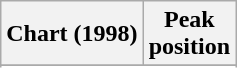<table class="wikitable sortable">
<tr>
<th align="left">Chart (1998)</th>
<th align="center">Peak<br>position</th>
</tr>
<tr>
</tr>
<tr>
</tr>
<tr>
</tr>
</table>
